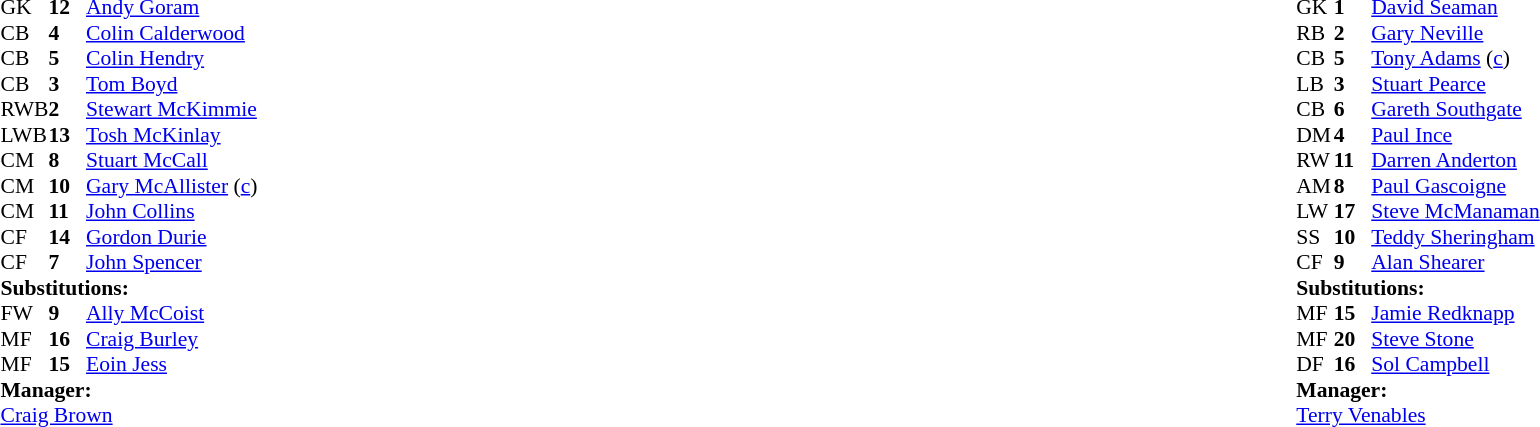<table style="width:100%;">
<tr>
<td style="vertical-align:top; width:40%;"><br><table style="font-size:90%" cellspacing="0" cellpadding="0">
<tr>
<th width="25"></th>
<th width="25"></th>
</tr>
<tr>
<td>GK</td>
<td><strong>12</strong></td>
<td><a href='#'>Andy Goram</a></td>
</tr>
<tr>
<td>CB</td>
<td><strong>4</strong></td>
<td><a href='#'>Colin Calderwood</a></td>
</tr>
<tr>
<td>CB</td>
<td><strong>5</strong></td>
<td><a href='#'>Colin Hendry</a></td>
<td></td>
</tr>
<tr>
<td>CB</td>
<td><strong>3</strong></td>
<td><a href='#'>Tom Boyd</a></td>
</tr>
<tr>
<td>RWB</td>
<td><strong>2</strong></td>
<td><a href='#'>Stewart McKimmie</a></td>
</tr>
<tr>
<td>LWB</td>
<td><strong>13</strong></td>
<td><a href='#'>Tosh McKinlay</a></td>
<td></td>
<td></td>
</tr>
<tr>
<td>CM</td>
<td><strong>8</strong></td>
<td><a href='#'>Stuart McCall</a></td>
</tr>
<tr>
<td>CM</td>
<td><strong>10</strong></td>
<td><a href='#'>Gary McAllister</a> (<a href='#'>c</a>)</td>
</tr>
<tr>
<td>CM</td>
<td><strong>11</strong></td>
<td><a href='#'>John Collins</a></td>
<td></td>
</tr>
<tr>
<td>CF</td>
<td><strong>14</strong></td>
<td><a href='#'>Gordon Durie</a></td>
<td></td>
<td></td>
</tr>
<tr>
<td>CF</td>
<td><strong>7</strong></td>
<td><a href='#'>John Spencer</a></td>
<td></td>
<td></td>
</tr>
<tr>
<td colspan=3><strong>Substitutions:</strong></td>
</tr>
<tr>
<td>FW</td>
<td><strong>9</strong></td>
<td><a href='#'>Ally McCoist</a></td>
<td></td>
<td></td>
</tr>
<tr>
<td>MF</td>
<td><strong>16</strong></td>
<td><a href='#'>Craig Burley</a></td>
<td></td>
<td></td>
</tr>
<tr>
<td>MF</td>
<td><strong>15</strong></td>
<td><a href='#'>Eoin Jess</a></td>
<td></td>
<td></td>
</tr>
<tr>
<td colspan=3><strong>Manager:</strong></td>
</tr>
<tr>
<td colspan=3><a href='#'>Craig Brown</a></td>
</tr>
</table>
</td>
<td valign="top"></td>
<td style="vertical-align:top; width:50%;"><br><table style="font-size:90%; margin:auto;" cellspacing="0" cellpadding="0">
<tr>
<th width=25></th>
<th width=25></th>
</tr>
<tr>
<td>GK</td>
<td><strong>1</strong></td>
<td><a href='#'>David Seaman</a></td>
</tr>
<tr>
<td>RB</td>
<td><strong>2</strong></td>
<td><a href='#'>Gary Neville</a></td>
</tr>
<tr>
<td>CB</td>
<td><strong>5</strong></td>
<td><a href='#'>Tony Adams</a> (<a href='#'>c</a>)</td>
</tr>
<tr>
<td>LB</td>
<td><strong>3</strong></td>
<td><a href='#'>Stuart Pearce</a></td>
<td></td>
<td></td>
</tr>
<tr>
<td>CB</td>
<td><strong>6</strong></td>
<td><a href='#'>Gareth Southgate</a></td>
</tr>
<tr>
<td>DM</td>
<td><strong>4</strong></td>
<td><a href='#'>Paul Ince</a></td>
<td></td>
<td></td>
</tr>
<tr>
<td>RW</td>
<td><strong>11</strong></td>
<td><a href='#'>Darren Anderton</a></td>
</tr>
<tr>
<td>AM</td>
<td><strong>8</strong></td>
<td><a href='#'>Paul Gascoigne</a></td>
</tr>
<tr>
<td>LW</td>
<td><strong>17</strong></td>
<td><a href='#'>Steve McManaman</a></td>
</tr>
<tr>
<td>SS</td>
<td><strong>10</strong></td>
<td><a href='#'>Teddy Sheringham</a></td>
</tr>
<tr>
<td>CF</td>
<td><strong>9</strong></td>
<td><a href='#'>Alan Shearer</a></td>
<td></td>
</tr>
<tr>
<td colspan=3><strong>Substitutions:</strong></td>
</tr>
<tr>
<td>MF</td>
<td><strong>15</strong></td>
<td><a href='#'>Jamie Redknapp</a></td>
<td></td>
<td></td>
<td></td>
</tr>
<tr>
<td>MF</td>
<td><strong>20</strong></td>
<td><a href='#'>Steve Stone</a></td>
<td></td>
<td></td>
</tr>
<tr>
<td>DF</td>
<td><strong>16</strong></td>
<td><a href='#'>Sol Campbell</a></td>
<td></td>
<td></td>
<td></td>
</tr>
<tr>
<td colspan=3><strong>Manager:</strong></td>
</tr>
<tr>
<td colspan=3><a href='#'>Terry Venables</a></td>
</tr>
</table>
</td>
</tr>
</table>
